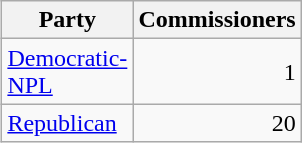<table align=right class=wikitable width=150>
<tr>
<th>Party</th>
<th>Commissioners</th>
</tr>
<tr>
<td><a href='#'>Democratic-NPL</a></td>
<td align=right>1</td>
</tr>
<tr>
<td><a href='#'>Republican</a></td>
<td align=right>20</td>
</tr>
</table>
